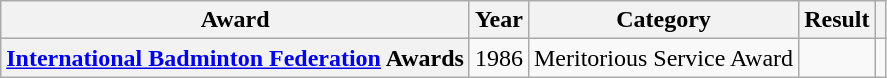<table class="wikitable plainrowheaders sortable">
<tr>
<th scope="col">Award</th>
<th scope="col">Year</th>
<th scope="col">Category</th>
<th scope="col">Result</th>
<th scope="col" class="unsortable"></th>
</tr>
<tr>
<th scope="row"><a href='#'>International Badminton Federation</a> Awards</th>
<td>1986</td>
<td>Meritorious Service Award</td>
<td></td>
<td></td>
</tr>
</table>
